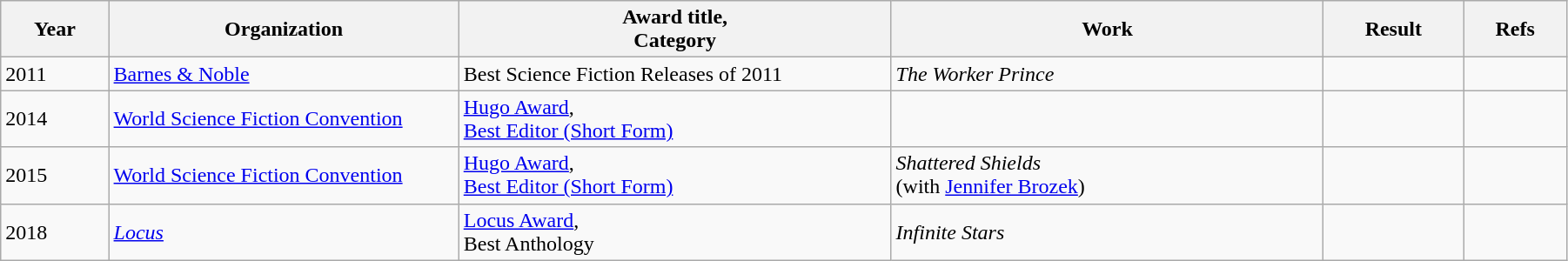<table class="wikitable" style="width:95%;" cellpadding="5">
<tr>
<th scope="col" style="width:30px;">Year</th>
<th scope="col" style="width:120px;">Organization</th>
<th scope="col" style="width:150px;">Award title,<br>Category</th>
<th scope="col" style="width:150px;">Work</th>
<th scope="col" style="width:10px;">Result</th>
<th scope="col" style="width:10px;">Refs<br></th>
</tr>
<tr>
<td>2011</td>
<td><a href='#'>Barnes & Noble</a></td>
<td>Best Science Fiction Releases of 2011</td>
<td><em>The Worker Prince</em></td>
<td></td>
<td></td>
</tr>
<tr>
<td>2014</td>
<td><a href='#'>World Science Fiction Convention</a></td>
<td><a href='#'>Hugo Award</a>,<br><a href='#'>Best Editor (Short Form)</a></td>
<td> </td>
<td></td>
<td></td>
</tr>
<tr>
<td>2015</td>
<td><a href='#'>World Science Fiction Convention</a></td>
<td><a href='#'>Hugo Award</a>,<br><a href='#'>Best Editor (Short Form)</a></td>
<td><em>Shattered Shields</em><br>(with <a href='#'>Jennifer Brozek</a>)</td>
<td></td>
<td></td>
</tr>
<tr>
<td>2018</td>
<td><a href='#'><em>Locus</em></a></td>
<td><a href='#'>Locus Award</a>,<br>Best Anthology</td>
<td><em>Infinite Stars</em></td>
<td></td>
<td></td>
</tr>
</table>
